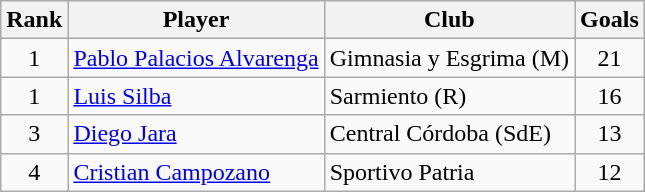<table class="wikitable" style="text-align:center">
<tr>
<th>Rank</th>
<th>Player</th>
<th>Club</th>
<th>Goals</th>
</tr>
<tr>
<td>1</td>
<td align="left"> <a href='#'>Pablo Palacios Alvarenga</a></td>
<td align="left">Gimnasia y Esgrima (M)</td>
<td>21</td>
</tr>
<tr>
<td>1</td>
<td align="left"> <a href='#'>Luis Silba</a></td>
<td align="left">Sarmiento (R)</td>
<td>16</td>
</tr>
<tr>
<td>3</td>
<td align="left"> <a href='#'>Diego Jara</a></td>
<td align="left">Central Córdoba (SdE)</td>
<td>13</td>
</tr>
<tr>
<td>4</td>
<td align="left"> <a href='#'>Cristian Campozano</a></td>
<td align="left">Sportivo Patria</td>
<td>12</td>
</tr>
</table>
